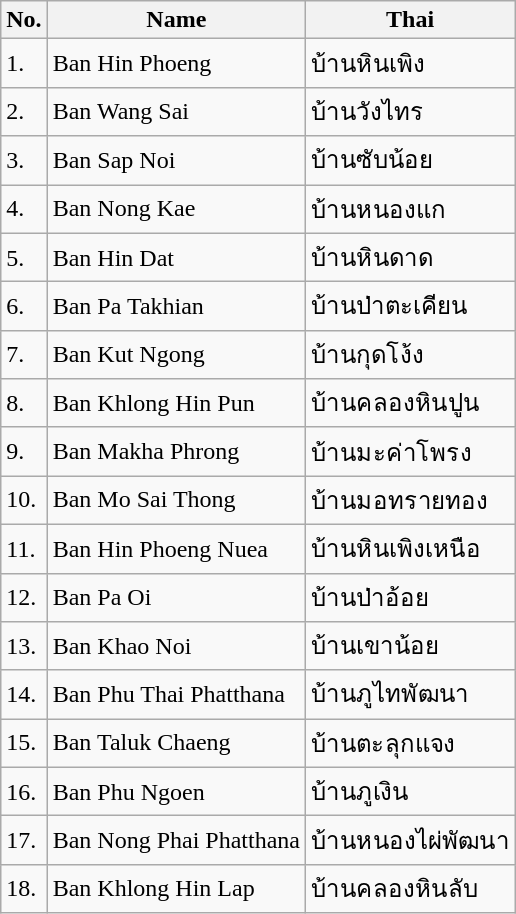<table class="wikitable sortable">
<tr>
<th>No.</th>
<th>Name</th>
<th>Thai</th>
</tr>
<tr>
<td>1.</td>
<td>Ban Hin Phoeng</td>
<td>บ้านหินเพิง</td>
</tr>
<tr>
<td>2.</td>
<td>Ban Wang Sai</td>
<td>บ้านวังไทร</td>
</tr>
<tr>
<td>3.</td>
<td>Ban Sap Noi</td>
<td>บ้านซับน้อย</td>
</tr>
<tr>
<td>4.</td>
<td>Ban Nong Kae</td>
<td>บ้านหนองแก</td>
</tr>
<tr>
<td>5.</td>
<td>Ban Hin Dat</td>
<td>บ้านหินดาด</td>
</tr>
<tr>
<td>6.</td>
<td>Ban Pa Takhian</td>
<td>บ้านป่าตะเคียน</td>
</tr>
<tr>
<td>7.</td>
<td>Ban Kut Ngong</td>
<td>บ้านกุดโง้ง</td>
</tr>
<tr>
<td>8.</td>
<td>Ban Khlong Hin Pun</td>
<td>บ้านคลองหินปูน</td>
</tr>
<tr>
<td>9.</td>
<td>Ban Makha Phrong</td>
<td>บ้านมะค่าโพรง</td>
</tr>
<tr>
<td>10.</td>
<td>Ban Mo Sai Thong</td>
<td>บ้านมอทรายทอง</td>
</tr>
<tr>
<td>11.</td>
<td>Ban Hin Phoeng Nuea</td>
<td>บ้านหินเพิงเหนือ</td>
</tr>
<tr>
<td>12.</td>
<td>Ban Pa Oi</td>
<td>บ้านป่าอ้อย</td>
</tr>
<tr>
<td>13.</td>
<td>Ban Khao Noi</td>
<td>บ้านเขาน้อย</td>
</tr>
<tr>
<td>14.</td>
<td>Ban Phu Thai Phatthana</td>
<td>บ้านภูไทพัฒนา</td>
</tr>
<tr>
<td>15.</td>
<td>Ban Taluk Chaeng</td>
<td>บ้านตะลุกแจง</td>
</tr>
<tr>
<td>16.</td>
<td>Ban Phu Ngoen</td>
<td>บ้านภูเงิน</td>
</tr>
<tr>
<td>17.</td>
<td>Ban Nong Phai Phatthana</td>
<td>บ้านหนองไผ่พัฒนา</td>
</tr>
<tr>
<td>18.</td>
<td>Ban Khlong Hin Lap</td>
<td>บ้านคลองหินลับ</td>
</tr>
</table>
